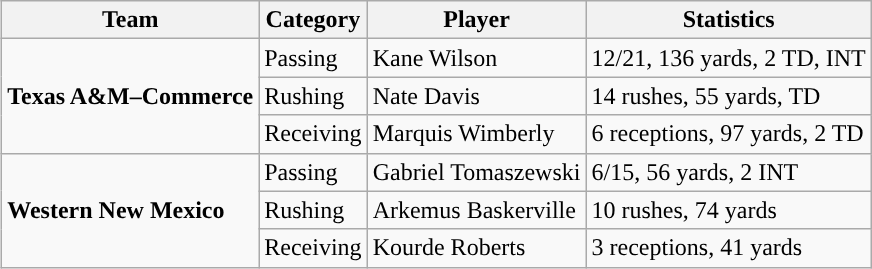<table class="wikitable" style="float: right;">
<tr>
<th>Team</th>
<th>Category</th>
<th>Player</th>
<th>Statistics</th>
</tr>
<tr>
<td rowspan=3><strong>Texas A&M–Commerce</strong></td>
<td>Passing</td>
<td>Kane Wilson</td>
<td>12/21, 136 yards, 2 TD, INT</td>
</tr>
<tr>
<td>Rushing</td>
<td>Nate Davis</td>
<td>14 rushes, 55 yards, TD</td>
</tr>
<tr>
<td>Receiving</td>
<td>Marquis Wimberly</td>
<td>6 receptions, 97 yards, 2 TD</td>
</tr>
<tr>
<td rowspan=3><strong>Western New Mexico</strong></td>
<td>Passing</td>
<td>Gabriel Tomaszewski</td>
<td>6/15, 56 yards, 2 INT</td>
</tr>
<tr>
<td>Rushing</td>
<td>Arkemus Baskerville</td>
<td>10 rushes, 74 yards</td>
</tr>
<tr>
<td>Receiving</td>
<td>Kourde Roberts</td>
<td>3 receptions, 41 yards</td>
</tr>
</table>
